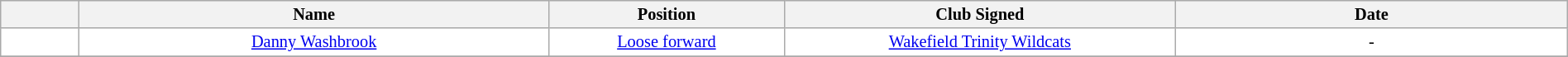<table class="wikitable sortable" width="100%" style="font-size:85%">
<tr bgcolor="#efefef">
<th width=5%></th>
<th width=30%>Name</th>
<th !width=30%>Position</th>
<th width=25%>Club Signed</th>
<th width=25%>Date</th>
</tr>
<tr bgcolor=#FFFFFF>
<td align=center></td>
<td align=center><a href='#'>Danny Washbrook</a></td>
<td align=center><a href='#'>Loose forward</a></td>
<td align=center> <a href='#'>Wakefield Trinity Wildcats</a></td>
<td align=center>-</td>
</tr>
<tr>
</tr>
</table>
